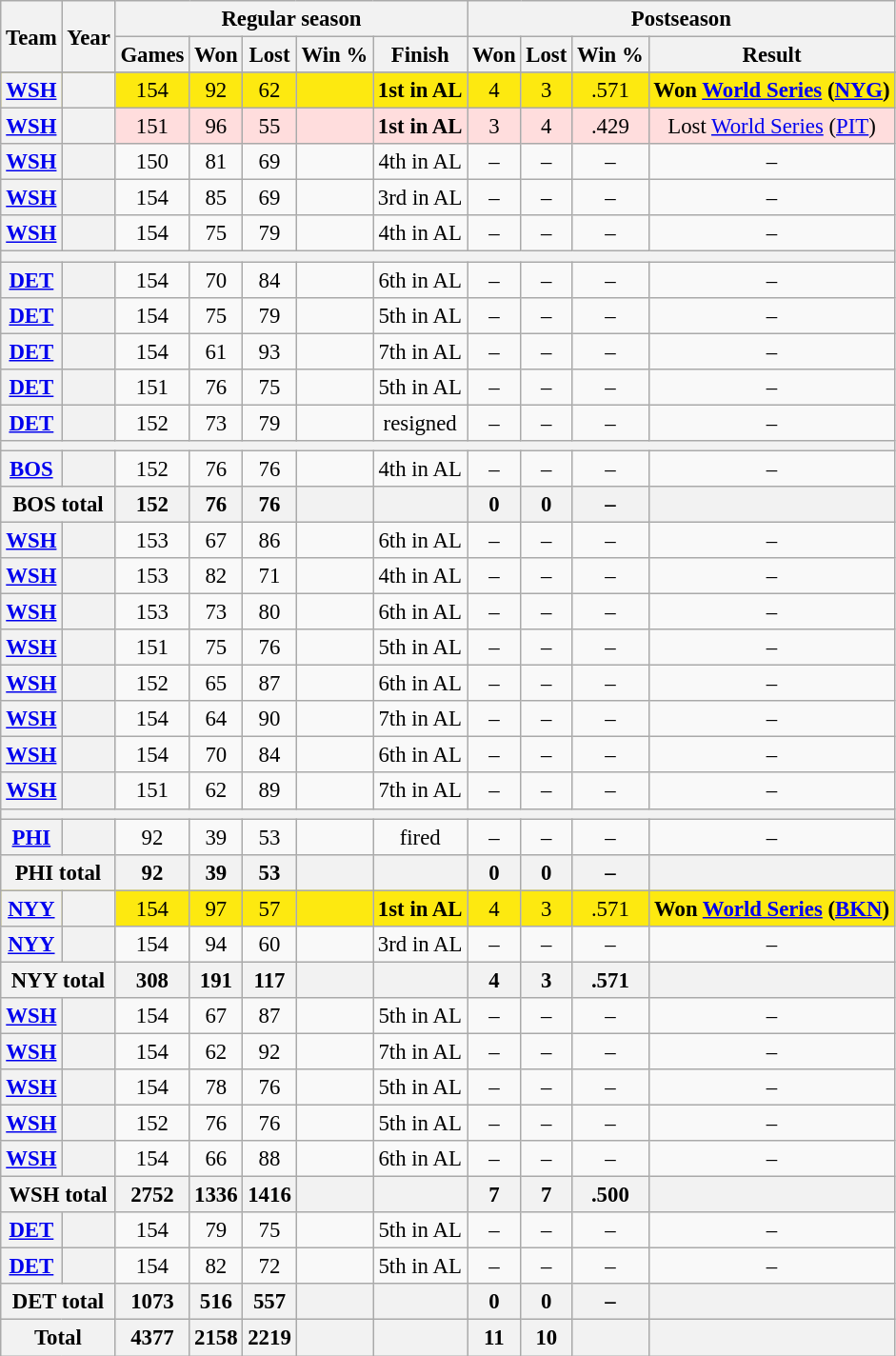<table class="wikitable" style="font-size: 95%; text-align:center;">
<tr>
<th rowspan="2">Team</th>
<th rowspan="2">Year</th>
<th colspan="5">Regular season</th>
<th colspan="4">Postseason</th>
</tr>
<tr>
<th>Games</th>
<th>Won</th>
<th>Lost</th>
<th>Win %</th>
<th>Finish</th>
<th>Won</th>
<th>Lost</th>
<th>Win %</th>
<th>Result</th>
</tr>
<tr>
</tr>
<tr style="background:#fde910">
<th><a href='#'>WSH</a></th>
<th></th>
<td>154</td>
<td>92</td>
<td>62</td>
<td></td>
<td><strong>1st in AL</strong></td>
<td>4</td>
<td>3</td>
<td>.571</td>
<td><strong>Won <a href='#'>World Series</a> (<a href='#'>NYG</a>)</strong></td>
</tr>
<tr style="background:#fdd">
<th><a href='#'>WSH</a></th>
<th></th>
<td>151</td>
<td>96</td>
<td>55</td>
<td></td>
<td><strong>1st in AL</strong></td>
<td>3</td>
<td>4</td>
<td>.429</td>
<td>Lost <a href='#'>World Series</a> (<a href='#'>PIT</a>)</td>
</tr>
<tr>
<th><a href='#'>WSH</a></th>
<th></th>
<td>150</td>
<td>81</td>
<td>69</td>
<td></td>
<td>4th in AL</td>
<td>–</td>
<td>–</td>
<td>–</td>
<td>–</td>
</tr>
<tr>
<th><a href='#'>WSH</a></th>
<th></th>
<td>154</td>
<td>85</td>
<td>69</td>
<td></td>
<td>3rd in AL</td>
<td>–</td>
<td>–</td>
<td>–</td>
<td>–</td>
</tr>
<tr>
<th><a href='#'>WSH</a></th>
<th></th>
<td>154</td>
<td>75</td>
<td>79</td>
<td></td>
<td>4th in AL</td>
<td>–</td>
<td>–</td>
<td>–</td>
<td>–</td>
</tr>
<tr>
<th colspan="11"></th>
</tr>
<tr>
<th><a href='#'>DET</a></th>
<th></th>
<td>154</td>
<td>70</td>
<td>84</td>
<td></td>
<td>6th in AL</td>
<td>–</td>
<td>–</td>
<td>–</td>
<td>–</td>
</tr>
<tr>
<th><a href='#'>DET</a></th>
<th></th>
<td>154</td>
<td>75</td>
<td>79</td>
<td></td>
<td>5th in AL</td>
<td>–</td>
<td>–</td>
<td>–</td>
<td>–</td>
</tr>
<tr>
<th><a href='#'>DET</a></th>
<th></th>
<td>154</td>
<td>61</td>
<td>93</td>
<td></td>
<td>7th in AL</td>
<td>–</td>
<td>–</td>
<td>–</td>
<td>–</td>
</tr>
<tr>
<th><a href='#'>DET</a></th>
<th></th>
<td>151</td>
<td>76</td>
<td>75</td>
<td></td>
<td>5th in AL</td>
<td>–</td>
<td>–</td>
<td>–</td>
<td>–</td>
</tr>
<tr>
<th><a href='#'>DET</a></th>
<th></th>
<td>152</td>
<td>73</td>
<td>79</td>
<td></td>
<td>resigned</td>
<td>–</td>
<td>–</td>
<td>–</td>
<td>–</td>
</tr>
<tr>
<th colspan="11"></th>
</tr>
<tr>
<th><a href='#'>BOS</a></th>
<th></th>
<td>152</td>
<td>76</td>
<td>76</td>
<td></td>
<td>4th in AL</td>
<td>–</td>
<td>–</td>
<td>–</td>
<td>–</td>
</tr>
<tr>
<th colspan="2">BOS total</th>
<th>152</th>
<th>76</th>
<th>76</th>
<th></th>
<th></th>
<th>0</th>
<th>0</th>
<th>–</th>
<th></th>
</tr>
<tr>
<th><a href='#'>WSH</a></th>
<th></th>
<td>153</td>
<td>67</td>
<td>86</td>
<td></td>
<td>6th in AL</td>
<td>–</td>
<td>–</td>
<td>–</td>
<td>–</td>
</tr>
<tr>
<th><a href='#'>WSH</a></th>
<th></th>
<td>153</td>
<td>82</td>
<td>71</td>
<td></td>
<td>4th in AL</td>
<td>–</td>
<td>–</td>
<td>–</td>
<td>–</td>
</tr>
<tr>
<th><a href='#'>WSH</a></th>
<th></th>
<td>153</td>
<td>73</td>
<td>80</td>
<td></td>
<td>6th in AL</td>
<td>–</td>
<td>–</td>
<td>–</td>
<td>–</td>
</tr>
<tr>
<th><a href='#'>WSH</a></th>
<th></th>
<td>151</td>
<td>75</td>
<td>76</td>
<td></td>
<td>5th in AL</td>
<td>–</td>
<td>–</td>
<td>–</td>
<td>–</td>
</tr>
<tr>
<th><a href='#'>WSH</a></th>
<th></th>
<td>152</td>
<td>65</td>
<td>87</td>
<td></td>
<td>6th in AL</td>
<td>–</td>
<td>–</td>
<td>–</td>
<td>–</td>
</tr>
<tr>
<th><a href='#'>WSH</a></th>
<th></th>
<td>154</td>
<td>64</td>
<td>90</td>
<td></td>
<td>7th in AL</td>
<td>–</td>
<td>–</td>
<td>–</td>
<td>–</td>
</tr>
<tr>
<th><a href='#'>WSH</a></th>
<th></th>
<td>154</td>
<td>70</td>
<td>84</td>
<td></td>
<td>6th in AL</td>
<td>–</td>
<td>–</td>
<td>–</td>
<td>–</td>
</tr>
<tr>
<th><a href='#'>WSH</a></th>
<th></th>
<td>151</td>
<td>62</td>
<td>89</td>
<td></td>
<td>7th in AL</td>
<td>–</td>
<td>–</td>
<td>–</td>
<td>–</td>
</tr>
<tr>
<th colspan="11"></th>
</tr>
<tr>
<th><a href='#'>PHI</a></th>
<th></th>
<td>92</td>
<td>39</td>
<td>53</td>
<td></td>
<td>fired</td>
<td>–</td>
<td>–</td>
<td>–</td>
<td>–</td>
</tr>
<tr>
<th colspan="2">PHI total</th>
<th>92</th>
<th>39</th>
<th>53</th>
<th></th>
<th></th>
<th>0</th>
<th>0</th>
<th>–</th>
<th></th>
</tr>
<tr style="background:#fde910">
<th><a href='#'>NYY</a></th>
<th></th>
<td>154</td>
<td>97</td>
<td>57</td>
<td></td>
<td><strong>1st in AL</strong></td>
<td>4</td>
<td>3</td>
<td>.571</td>
<td><strong>Won <a href='#'>World Series</a> (<a href='#'>BKN</a>)</strong></td>
</tr>
<tr>
<th><a href='#'>NYY</a></th>
<th></th>
<td>154</td>
<td>94</td>
<td>60</td>
<td></td>
<td>3rd in AL</td>
<td>–</td>
<td>–</td>
<td>–</td>
<td>–</td>
</tr>
<tr>
<th colspan="2">NYY total</th>
<th>308</th>
<th>191</th>
<th>117</th>
<th></th>
<th></th>
<th>4</th>
<th>3</th>
<th>.571</th>
<th></th>
</tr>
<tr>
<th><a href='#'>WSH</a></th>
<th></th>
<td>154</td>
<td>67</td>
<td>87</td>
<td></td>
<td>5th in AL</td>
<td>–</td>
<td>–</td>
<td>–</td>
<td>–</td>
</tr>
<tr>
<th><a href='#'>WSH</a></th>
<th></th>
<td>154</td>
<td>62</td>
<td>92</td>
<td></td>
<td>7th in AL</td>
<td>–</td>
<td>–</td>
<td>–</td>
<td>–</td>
</tr>
<tr>
<th><a href='#'>WSH</a></th>
<th></th>
<td>154</td>
<td>78</td>
<td>76</td>
<td></td>
<td>5th in AL</td>
<td>–</td>
<td>–</td>
<td>–</td>
<td>–</td>
</tr>
<tr>
<th><a href='#'>WSH</a></th>
<th></th>
<td>152</td>
<td>76</td>
<td>76</td>
<td></td>
<td>5th in AL</td>
<td>–</td>
<td>–</td>
<td>–</td>
<td>–</td>
</tr>
<tr>
<th><a href='#'>WSH</a></th>
<th></th>
<td>154</td>
<td>66</td>
<td>88</td>
<td></td>
<td>6th in AL</td>
<td>–</td>
<td>–</td>
<td>–</td>
<td>–</td>
</tr>
<tr>
<th colspan="2">WSH total</th>
<th>2752</th>
<th>1336</th>
<th>1416</th>
<th></th>
<th></th>
<th>7</th>
<th>7</th>
<th>.500</th>
<th></th>
</tr>
<tr>
<th><a href='#'>DET</a></th>
<th></th>
<td>154</td>
<td>79</td>
<td>75</td>
<td></td>
<td>5th in AL</td>
<td>–</td>
<td>–</td>
<td>–</td>
<td>–</td>
</tr>
<tr>
<th><a href='#'>DET</a></th>
<th></th>
<td>154</td>
<td>82</td>
<td>72</td>
<td></td>
<td>5th in AL</td>
<td>–</td>
<td>–</td>
<td>–</td>
<td>–</td>
</tr>
<tr>
<th colspan="2">DET total</th>
<th>1073</th>
<th>516</th>
<th>557</th>
<th></th>
<th></th>
<th>0</th>
<th>0</th>
<th>–</th>
<th></th>
</tr>
<tr>
<th colspan="2">Total</th>
<th>4377</th>
<th>2158</th>
<th>2219</th>
<th></th>
<th></th>
<th>11</th>
<th>10</th>
<th></th>
<th></th>
</tr>
</table>
